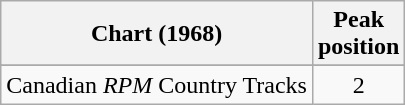<table class="wikitable sortable">
<tr>
<th align="left">Chart (1968)</th>
<th align="center">Peak<br>position</th>
</tr>
<tr>
</tr>
<tr>
<td align="left">Canadian <em>RPM</em> Country Tracks</td>
<td align="center">2</td>
</tr>
</table>
